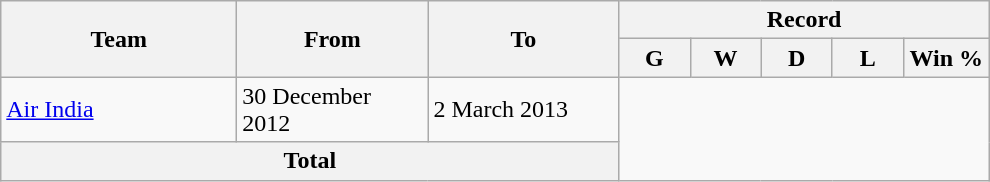<table class="wikitable" style="text-align: center">
<tr>
<th rowspan=2! width=150>Team</th>
<th rowspan=2! width=120>From</th>
<th rowspan=2! width=120>To</th>
<th colspan=7>Record</th>
</tr>
<tr>
<th width=40>G</th>
<th width=40>W</th>
<th width=40>D</th>
<th width=40>L</th>
<th width=50>Win %</th>
</tr>
<tr>
<td align=left><a href='#'>Air India</a></td>
<td align=left>30 December 2012</td>
<td align=left>2 March 2013<br></td>
</tr>
<tr>
<th colspan="3">Total<br></th>
</tr>
</table>
